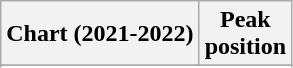<table class="wikitable sortable plainrowheaders" style="text-align:center">
<tr>
<th scope="col">Chart (2021-2022)</th>
<th scope="col">Peak<br>position</th>
</tr>
<tr>
</tr>
<tr>
</tr>
<tr>
</tr>
<tr>
</tr>
</table>
